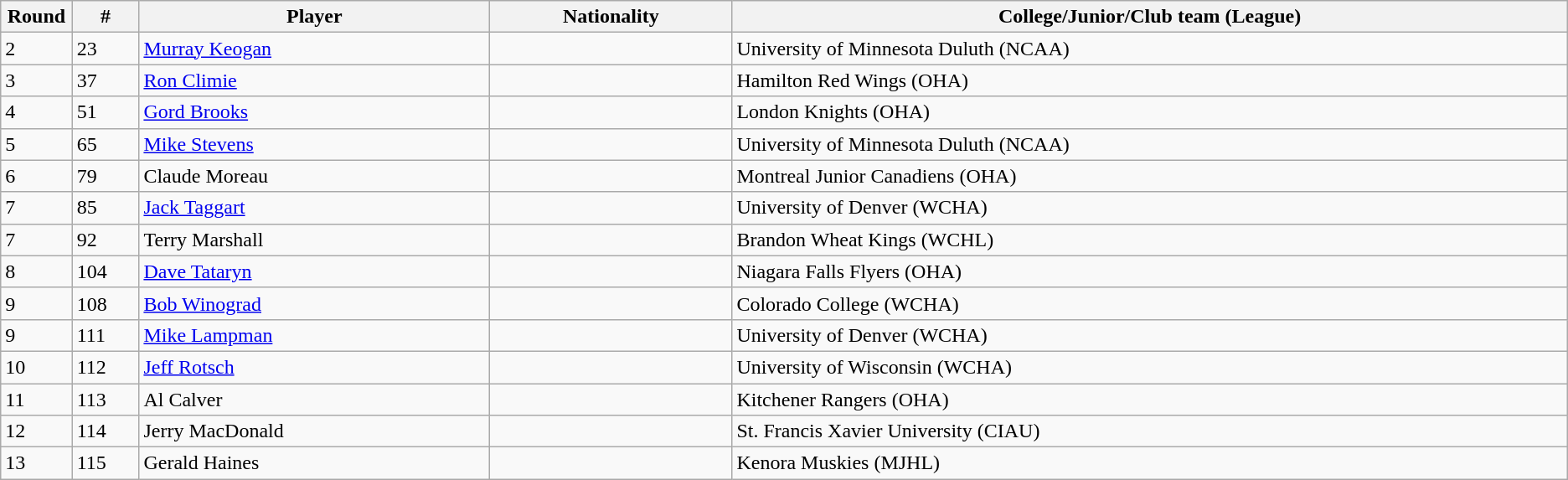<table class="wikitable">
<tr align="center">
<th bgcolor="#DDDDFF" width="4.0%">Round</th>
<th bgcolor="#DDDDFF" width="4.0%">#</th>
<th bgcolor="#DDDDFF" width="21.0%">Player</th>
<th bgcolor="#DDDDFF" width="14.5%">Nationality</th>
<th bgcolor="#DDDDFF" width="50.0%">College/Junior/Club team (League)</th>
</tr>
<tr>
<td>2</td>
<td>23</td>
<td><a href='#'>Murray Keogan</a></td>
<td></td>
<td>University of Minnesota Duluth (NCAA)</td>
</tr>
<tr>
<td>3</td>
<td>37</td>
<td><a href='#'>Ron Climie</a></td>
<td></td>
<td>Hamilton Red Wings (OHA)</td>
</tr>
<tr>
<td>4</td>
<td>51</td>
<td><a href='#'>Gord Brooks</a></td>
<td></td>
<td>London Knights (OHA)</td>
</tr>
<tr>
<td>5</td>
<td>65</td>
<td><a href='#'>Mike Stevens</a></td>
<td></td>
<td>University of Minnesota Duluth (NCAA)</td>
</tr>
<tr>
<td>6</td>
<td>79</td>
<td>Claude Moreau</td>
<td></td>
<td>Montreal Junior Canadiens (OHA)</td>
</tr>
<tr>
<td>7</td>
<td>85</td>
<td><a href='#'>Jack Taggart</a></td>
<td></td>
<td>University of Denver (WCHA)</td>
</tr>
<tr>
<td>7</td>
<td>92</td>
<td>Terry Marshall</td>
<td></td>
<td>Brandon Wheat Kings (WCHL)</td>
</tr>
<tr>
<td>8</td>
<td>104</td>
<td><a href='#'>Dave Tataryn</a></td>
<td></td>
<td>Niagara Falls Flyers (OHA)</td>
</tr>
<tr>
<td>9</td>
<td>108</td>
<td><a href='#'>Bob Winograd</a></td>
<td></td>
<td>Colorado College (WCHA)</td>
</tr>
<tr>
<td>9</td>
<td>111</td>
<td><a href='#'>Mike Lampman</a></td>
<td></td>
<td>University of Denver (WCHA)</td>
</tr>
<tr>
<td>10</td>
<td>112</td>
<td><a href='#'>Jeff Rotsch</a></td>
<td></td>
<td>University of Wisconsin (WCHA)</td>
</tr>
<tr>
<td>11</td>
<td>113</td>
<td>Al Calver</td>
<td></td>
<td>Kitchener Rangers (OHA)</td>
</tr>
<tr>
<td>12</td>
<td>114</td>
<td>Jerry MacDonald</td>
<td></td>
<td>St. Francis Xavier University (CIAU)</td>
</tr>
<tr>
<td>13</td>
<td>115</td>
<td>Gerald Haines</td>
<td></td>
<td>Kenora Muskies (MJHL)</td>
</tr>
</table>
